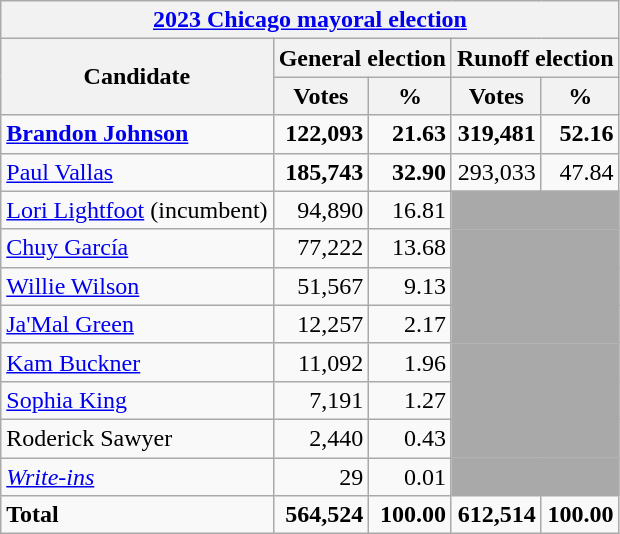<table class="wikitable">
<tr>
<th colspan=5><a href='#'>2023 Chicago mayoral election</a></th>
</tr>
<tr>
<th colspan="1" rowspan="2">Candidate</th>
<th colspan="2">General election</th>
<th colspan="2">Runoff election</th>
</tr>
<tr>
<th>Votes</th>
<th>%</th>
<th>Votes</th>
<th>%</th>
</tr>
<tr>
<td><strong><a href='#'>Brandon Johnson</a></strong></td>
<td align="right"><strong>122,093</strong></td>
<td align="right"><strong>21.63</strong></td>
<td align="right"><strong>319,481</strong></td>
<td align="right"><strong>52.16</strong></td>
</tr>
<tr>
<td><a href='#'>Paul Vallas</a></td>
<td align="right"><strong>185,743</strong></td>
<td align="right"><strong>32.90</strong></td>
<td align="right">293,033</td>
<td align="right">47.84</td>
</tr>
<tr>
<td><a href='#'>Lori Lightfoot</a> (incumbent)</td>
<td align="right">94,890</td>
<td align="right">16.81</td>
<td colspan=2 bgcolor=darkgray></td>
</tr>
<tr>
<td><a href='#'>Chuy García</a></td>
<td align="right">77,222</td>
<td align="right">13.68</td>
<td colspan=2 bgcolor=darkgray></td>
</tr>
<tr>
<td><a href='#'>Willie Wilson</a></td>
<td align="right">51,567</td>
<td align="right">9.13</td>
<td colspan=2 bgcolor=darkgray></td>
</tr>
<tr>
<td><a href='#'>Ja'Mal Green</a></td>
<td align="right">12,257</td>
<td align="right">2.17</td>
<td colspan=2 bgcolor=darkgray></td>
</tr>
<tr>
<td><a href='#'>Kam Buckner</a></td>
<td align="right">11,092</td>
<td align="right">1.96</td>
<td colspan=2 bgcolor=darkgray></td>
</tr>
<tr>
<td><a href='#'>Sophia King</a></td>
<td align="right">7,191</td>
<td align="right">1.27</td>
<td colspan=2 bgcolor=darkgray></td>
</tr>
<tr>
<td>Roderick Sawyer</td>
<td align="right">2,440</td>
<td align="right">0.43</td>
<td colspan=2 bgcolor=darkgray></td>
</tr>
<tr>
<td><em><a href='#'>Write-ins</a></em></td>
<td align="right">29</td>
<td align="right">0.01</td>
<td colspan=2 bgcolor=darkgray></td>
</tr>
<tr>
<td><strong>Total</strong></td>
<td align="right"><strong>564,524</strong></td>
<td align="right"><strong>100.00</strong></td>
<td align="right"><strong>612,514</strong></td>
<td align="right"><strong>100.00</strong></td>
</tr>
</table>
